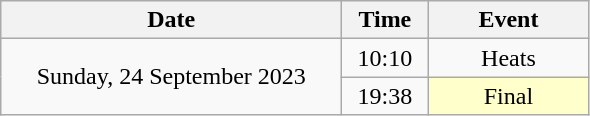<table class = "wikitable" style="text-align:center;">
<tr>
<th width=220>Date</th>
<th width=50>Time</th>
<th width=100>Event</th>
</tr>
<tr>
<td rowspan=2>Sunday, 24 September 2023</td>
<td>10:10</td>
<td>Heats</td>
</tr>
<tr>
<td>19:38</td>
<td bgcolor=ffffcc>Final</td>
</tr>
</table>
